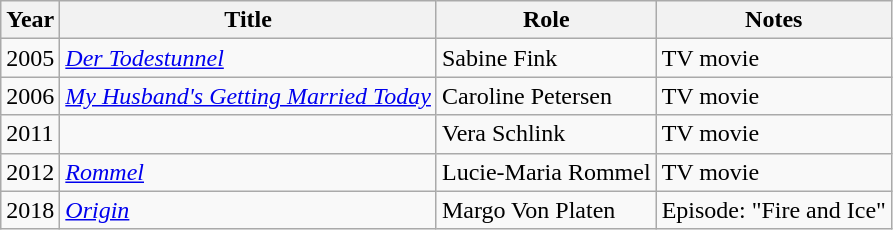<table class="wikitable sortable">
<tr>
<th>Year</th>
<th>Title</th>
<th>Role</th>
<th class="unsortable">Notes</th>
</tr>
<tr>
<td>2005</td>
<td><em><a href='#'>Der Todestunnel</a></em></td>
<td>Sabine Fink</td>
<td>TV movie</td>
</tr>
<tr>
<td>2006</td>
<td><em><a href='#'>My Husband's Getting Married Today</a></em></td>
<td>Caroline Petersen</td>
<td>TV movie</td>
</tr>
<tr>
<td>2011</td>
<td><em></em></td>
<td>Vera Schlink</td>
<td>TV movie</td>
</tr>
<tr>
<td>2012</td>
<td><em><a href='#'>Rommel</a></em></td>
<td>Lucie-Maria Rommel</td>
<td>TV movie</td>
</tr>
<tr>
<td>2018</td>
<td><em><a href='#'>Origin</a></em></td>
<td>Margo Von Platen</td>
<td>Episode: "Fire and Ice"</td>
</tr>
</table>
